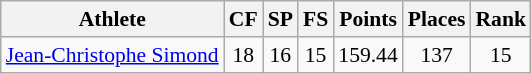<table class="wikitable" border="1" style="font-size:90%">
<tr>
<th>Athlete</th>
<th>CF</th>
<th>SP</th>
<th>FS</th>
<th>Points</th>
<th>Places</th>
<th>Rank</th>
</tr>
<tr align=center>
<td align=left><a href='#'>Jean-Christophe Simond</a></td>
<td>18</td>
<td>16</td>
<td>15</td>
<td>159.44</td>
<td>137</td>
<td>15</td>
</tr>
</table>
